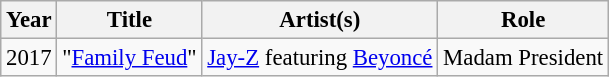<table class="wikitable" style="font-size:95%;">
<tr>
<th>Year</th>
<th>Title</th>
<th>Artist(s)</th>
<th>Role</th>
</tr>
<tr>
<td>2017</td>
<td>"<a href='#'>Family Feud</a>"</td>
<td><a href='#'>Jay-Z</a> featuring <a href='#'>Beyoncé</a></td>
<td>Madam President</td>
</tr>
</table>
